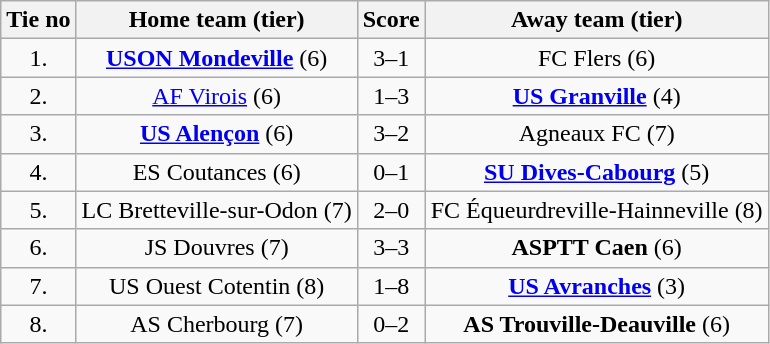<table class="wikitable" style="text-align: center">
<tr>
<th>Tie no</th>
<th>Home team (tier)</th>
<th>Score</th>
<th>Away team (tier)</th>
</tr>
<tr>
<td>1.</td>
<td><strong><a href='#'>USON Mondeville</a></strong> (6)</td>
<td>3–1</td>
<td>FC Flers (6)</td>
</tr>
<tr>
<td>2.</td>
<td><a href='#'>AF Virois</a> (6)</td>
<td>1–3</td>
<td><strong><a href='#'>US Granville</a></strong> (4)</td>
</tr>
<tr>
<td>3.</td>
<td><strong><a href='#'>US Alençon</a></strong> (6)</td>
<td>3–2 </td>
<td>Agneaux FC (7)</td>
</tr>
<tr>
<td>4.</td>
<td>ES Coutances (6)</td>
<td>0–1</td>
<td><strong><a href='#'>SU Dives-Cabourg</a></strong> (5)</td>
</tr>
<tr>
<td>5.</td>
<td>LC Bretteville-sur-Odon (7)</td>
<td>2–0  </td>
<td>FC Équeurdreville-Hainneville (8)</td>
</tr>
<tr>
<td>6.</td>
<td>JS Douvres (7)</td>
<td>3–3 </td>
<td><strong>ASPTT Caen</strong> (6)</td>
</tr>
<tr>
<td>7.</td>
<td>US Ouest Cotentin (8)</td>
<td>1–8</td>
<td><strong><a href='#'>US Avranches</a></strong> (3)</td>
</tr>
<tr>
<td>8.</td>
<td>AS Cherbourg (7)</td>
<td>0–2</td>
<td><strong>AS Trouville-Deauville</strong> (6)</td>
</tr>
</table>
